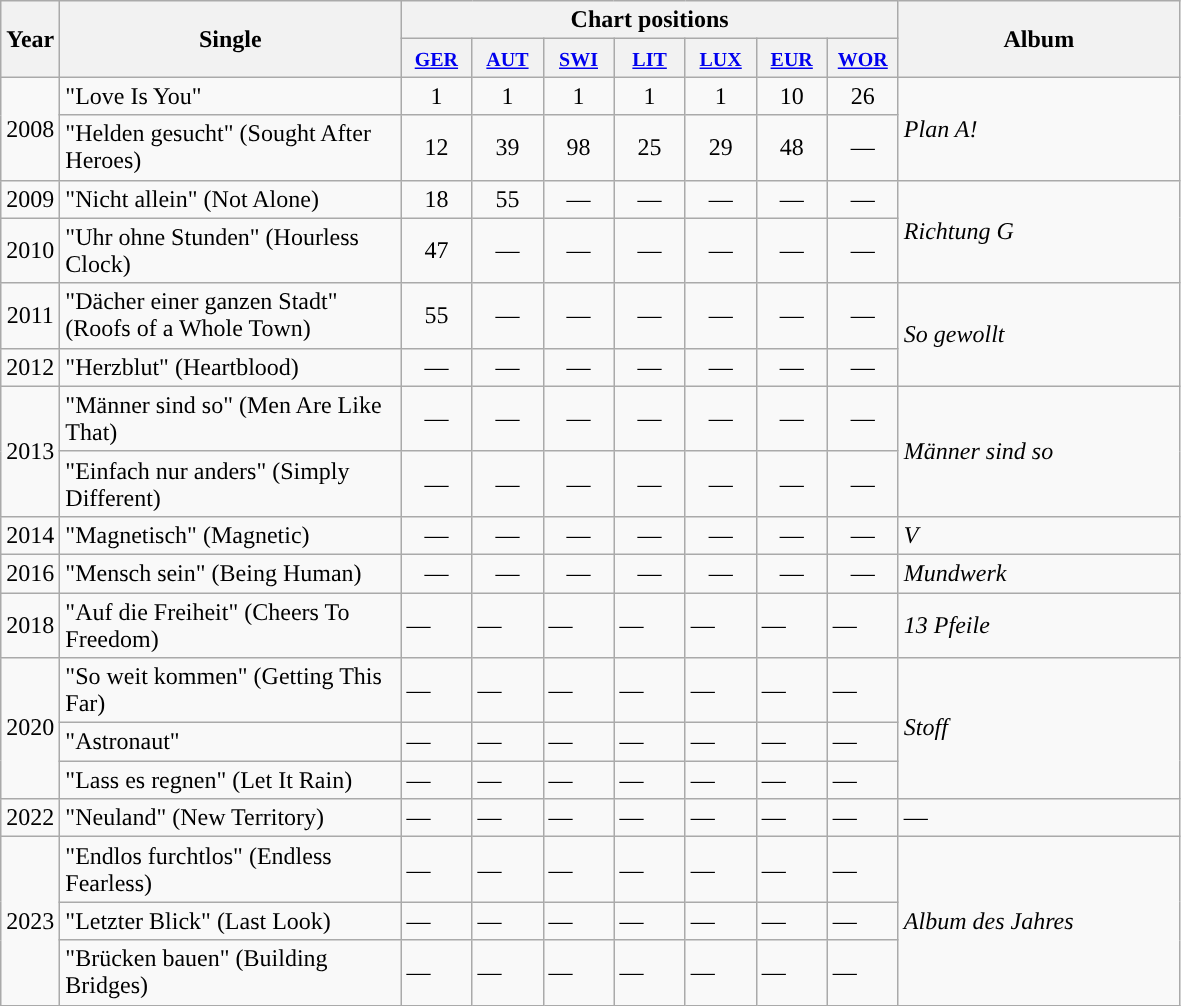<table class="wikitable">
<tr>
<th align="center" rowspan="2" width="10">Year</th>
<th width="220" align="center" rowspan="2">Single</th>
<th align="center" colspan="7">Chart positions</th>
<th width="180" align="center" rowspan="2">Album</th>
</tr>
<tr>
<th width="40"><small><a href='#'>GER</a></small></th>
<th width="40"><small><a href='#'>AUT</a></small></th>
<th width="40"><small><a href='#'>SWI</a></small></th>
<th width="40"><small><a href='#'>LIT</a></small></th>
<th width="40"><small><a href='#'>LUX</a></small></th>
<th width="40"><small><a href='#'>EUR</a></small></th>
<th width="40"><small><a href='#'>WOR</a></small></th>
</tr>
<tr>
<td align="center" rowspan="2">2008</td>
<td align="left">"Love Is You"</td>
<td align="center">1</td>
<td align="center">1</td>
<td align="center">1</td>
<td align="center">1</td>
<td align="center">1</td>
<td align="center">10</td>
<td align="center">26</td>
<td align="left" rowspan="2"><em>Plan A!</em></td>
</tr>
<tr>
<td align="left">"Helden gesucht" (Sought After Heroes)</td>
<td align="center">12</td>
<td align="center">39</td>
<td align="center">98</td>
<td align="center">25</td>
<td align="center">29</td>
<td align="center">48</td>
<td align="center">—</td>
</tr>
<tr>
<td align="center">2009</td>
<td align="left">"Nicht allein" (Not Alone)</td>
<td align="center">18</td>
<td align="center">55</td>
<td align="center">—</td>
<td align="center">—</td>
<td align="center">—</td>
<td align="center">—</td>
<td align="center">—</td>
<td align="left" rowspan="2"><em>Richtung G</em></td>
</tr>
<tr>
<td align="center">2010</td>
<td align="left">"Uhr ohne Stunden" (Hourless Clock)</td>
<td align="center">47</td>
<td align="center">—</td>
<td align="center">—</td>
<td align="center">—</td>
<td align="center">—</td>
<td align="center">—</td>
<td align="center">—</td>
</tr>
<tr>
<td align="center">2011</td>
<td align="left">"Dächer einer ganzen Stadt" (Roofs of a Whole Town)</td>
<td align="center">55</td>
<td align="center">—</td>
<td align="center">—</td>
<td align="center">—</td>
<td align="center">—</td>
<td align="center">—</td>
<td align="center">—</td>
<td align="left" rowspan="2"><em>So gewollt</em></td>
</tr>
<tr>
<td align="center">2012</td>
<td align="left">"Herzblut" (Heartblood)</td>
<td align="center">—</td>
<td align="center">—</td>
<td align="center">—</td>
<td align="center">—</td>
<td align="center">—</td>
<td align="center">—</td>
<td align="center">—</td>
</tr>
<tr>
<td align="center" rowspan="2">2013</td>
<td align="left">"Männer sind so" (Men Are Like That)</td>
<td align="center">—</td>
<td align="center">—</td>
<td align="center">—</td>
<td align="center">—</td>
<td align="center">—</td>
<td align="center">—</td>
<td align="center">—</td>
<td align="left" rowspan="2"><em>Männer sind so</em></td>
</tr>
<tr>
<td align="left">"Einfach nur anders" (Simply Different)</td>
<td align="center">—</td>
<td align="center">—</td>
<td align="center">—</td>
<td align="center">—</td>
<td align="center">—</td>
<td align="center">—</td>
<td align="center">—</td>
</tr>
<tr>
<td align="center">2014</td>
<td align="left">"Magnetisch" (Magnetic)</td>
<td align="center">—</td>
<td align="center">—</td>
<td align="center">—</td>
<td align="center">—</td>
<td align="center">—</td>
<td align="center">—</td>
<td align="center">—</td>
<td align="left"><em>V</em></td>
</tr>
<tr>
<td align="center">2016</td>
<td align="left">"Mensch sein" (Being Human)</td>
<td align="center">—</td>
<td align="center">—</td>
<td align="center">—</td>
<td align="center">—</td>
<td align="center">—</td>
<td align="center">—</td>
<td align="center">—</td>
<td align="left"><em>Mundwerk</em></td>
</tr>
<tr>
<td>2018</td>
<td>"Auf die Freiheit" (Cheers To Freedom)</td>
<td>—</td>
<td>—</td>
<td>—</td>
<td>—</td>
<td>—</td>
<td>—</td>
<td>—</td>
<td><em>13 Pfeile</em></td>
</tr>
<tr>
<td rowspan="3">2020</td>
<td>"So weit kommen" (Getting This Far)</td>
<td>—</td>
<td>—</td>
<td>—</td>
<td>—</td>
<td>—</td>
<td>—</td>
<td>—</td>
<td rowspan="3"><em>Stoff</em></td>
</tr>
<tr>
<td>"Astronaut"</td>
<td>—</td>
<td>—</td>
<td>—</td>
<td>—</td>
<td>—</td>
<td>—</td>
<td>—</td>
</tr>
<tr>
<td>"Lass es regnen" (Let It Rain)</td>
<td>—</td>
<td>—</td>
<td>—</td>
<td>—</td>
<td>—</td>
<td>—</td>
<td>—</td>
</tr>
<tr>
<td>2022</td>
<td>"Neuland" (New Territory)</td>
<td>—</td>
<td>—</td>
<td>—</td>
<td>—</td>
<td>—</td>
<td>—</td>
<td>—</td>
<td>—</td>
</tr>
<tr>
<td rowspan="3">2023</td>
<td>"Endlos furchtlos" (Endless Fearless)</td>
<td>—</td>
<td>—</td>
<td>—</td>
<td>—</td>
<td>—</td>
<td>—</td>
<td>—</td>
<td rowspan="3"><em>Album des Jahres</em></td>
</tr>
<tr>
<td>"Letzter Blick" (Last Look)</td>
<td>—</td>
<td>—</td>
<td>—</td>
<td>—</td>
<td>—</td>
<td>—</td>
<td>—</td>
</tr>
<tr>
<td>"Brücken bauen" (Building Bridges)</td>
<td>—</td>
<td>—</td>
<td>—</td>
<td>—</td>
<td>—</td>
<td>—</td>
<td>—</td>
</tr>
</table>
